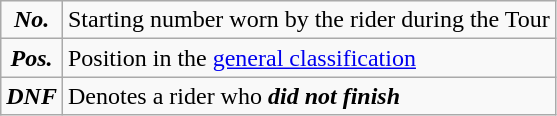<table class="wikitable">
<tr>
<td align=center><strong><em>No.</em></strong></td>
<td>Starting number worn by the rider during the Tour</td>
</tr>
<tr>
<td align=center><strong><em>Pos.</em></strong></td>
<td>Position in the <a href='#'>general classification</a></td>
</tr>
<tr>
<td align=center><strong><em>DNF</em></strong></td>
<td>Denotes a rider who <strong><em>did not finish</em></strong></td>
</tr>
</table>
